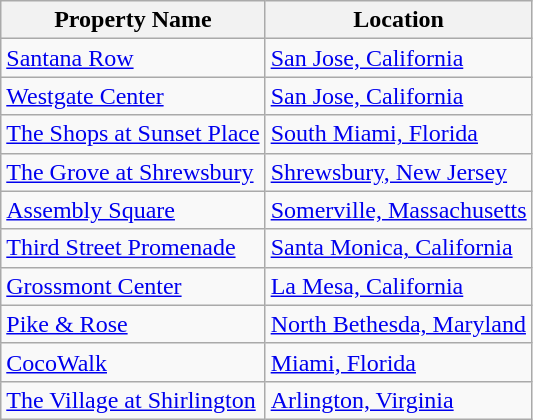<table class="wikitable sortable">
<tr>
<th scope="col">Property Name</th>
<th scope="col">Location</th>
</tr>
<tr>
<td><a href='#'>Santana Row</a></td>
<td><a href='#'>San Jose, California</a></td>
</tr>
<tr>
<td><a href='#'>Westgate Center</a></td>
<td><a href='#'>San Jose, California</a></td>
</tr>
<tr>
<td><a href='#'>The Shops at Sunset Place</a></td>
<td><a href='#'>South Miami, Florida</a></td>
</tr>
<tr>
<td><a href='#'>The Grove at Shrewsbury</a></td>
<td><a href='#'>Shrewsbury, New Jersey</a></td>
</tr>
<tr>
<td><a href='#'>Assembly Square</a></td>
<td><a href='#'>Somerville, Massachusetts</a></td>
</tr>
<tr>
<td><a href='#'>Third Street Promenade</a></td>
<td><a href='#'>Santa Monica, California</a></td>
</tr>
<tr>
<td><a href='#'>Grossmont Center</a></td>
<td><a href='#'>La Mesa, California</a></td>
</tr>
<tr>
<td><a href='#'>Pike & Rose</a></td>
<td><a href='#'>North Bethesda, Maryland</a></td>
</tr>
<tr>
<td><a href='#'>CocoWalk</a></td>
<td><a href='#'>Miami, Florida</a></td>
</tr>
<tr>
<td><a href='#'>The Village at Shirlington</a></td>
<td><a href='#'>Arlington, Virginia</a></td>
</tr>
</table>
